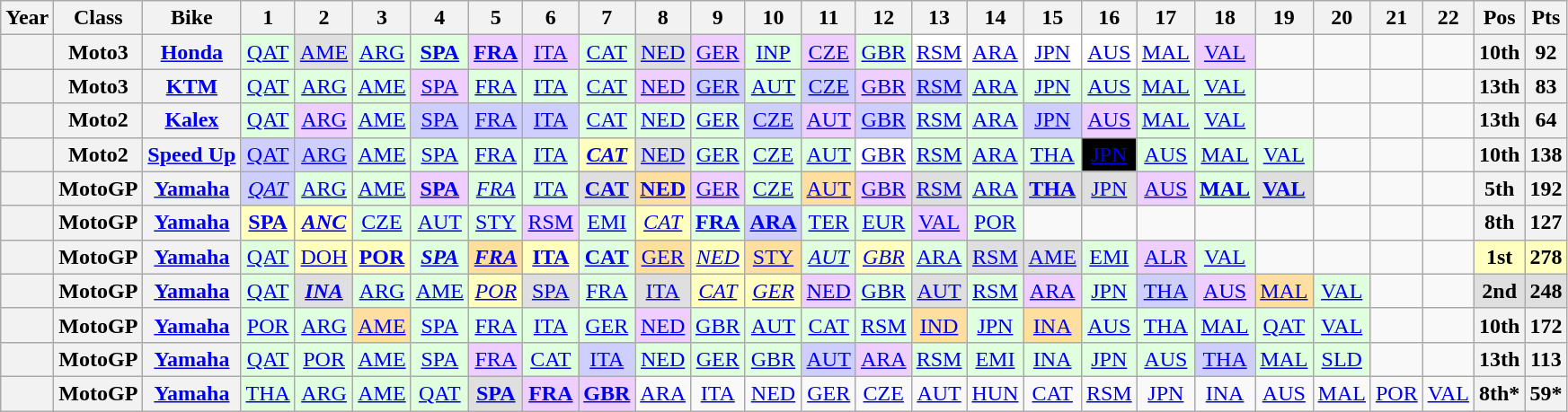<table class="wikitable" style="text-align:center;">
<tr>
<th>Year</th>
<th>Class</th>
<th>Bike</th>
<th>1</th>
<th>2</th>
<th>3</th>
<th>4</th>
<th>5</th>
<th>6</th>
<th>7</th>
<th>8</th>
<th>9</th>
<th>10</th>
<th>11</th>
<th>12</th>
<th>13</th>
<th>14</th>
<th>15</th>
<th>16</th>
<th>17</th>
<th>18</th>
<th>19</th>
<th>20</th>
<th>21</th>
<th>22</th>
<th>Pos</th>
<th>Pts</th>
</tr>
<tr>
<th></th>
<th>Moto3</th>
<th><a href='#'>Honda</a></th>
<td style="background:#DFFFDF;"><a href='#'>QAT</a><br></td>
<td style="background:#DFDFDF;"><a href='#'>AME</a><br></td>
<td style="background:#DFFFDF;"><a href='#'>ARG</a><br></td>
<td style="background:#DFFFDF;"><strong><a href='#'>SPA</a></strong><br></td>
<td style="background:#EFCFFF;"><strong><a href='#'>FRA</a></strong><br></td>
<td style="background:#EFCFFF;"><a href='#'>ITA</a><br></td>
<td style="background:#DFFFDF;"><a href='#'>CAT</a><br></td>
<td style="background:#DFDFDF;"><a href='#'>NED</a><br></td>
<td style="background:#EFCFFF;"><a href='#'>GER</a><br></td>
<td style="background:#DFFFDF;"><a href='#'>INP</a><br></td>
<td style="background:#EFCFFF;"><a href='#'>CZE</a><br></td>
<td style="background:#DFFFDF;"><a href='#'>GBR</a><br></td>
<td style="background:#FFFFFF;"><a href='#'>RSM</a><br></td>
<td><a href='#'>ARA</a></td>
<td style="background:#FFFFFF;"><a href='#'>JPN</a><br></td>
<td style="background:#FFFFFF;"><a href='#'>AUS</a><br></td>
<td><a href='#'>MAL</a></td>
<td style="background:#EFCFFF;"><a href='#'>VAL</a><br></td>
<td></td>
<td></td>
<td></td>
<td></td>
<th>10th</th>
<th>92</th>
</tr>
<tr>
<th></th>
<th>Moto3</th>
<th><a href='#'>KTM</a></th>
<td style="background:#DFFFDF;"><a href='#'>QAT</a><br></td>
<td style="background:#DFFFDF;"><a href='#'>ARG</a><br></td>
<td style="background:#DFFFDF;"><a href='#'>AME</a><br></td>
<td style="background:#EFCFFF;"><a href='#'>SPA</a><br></td>
<td style="background:#DFFFDF;"><a href='#'>FRA</a><br></td>
<td style="background:#DFFFDF;"><a href='#'>ITA</a><br></td>
<td style="background:#DFFFDF;"><a href='#'>CAT</a><br></td>
<td style="background:#EFCFFF;"><a href='#'>NED</a><br></td>
<td style="background:#CFCFFF;"><a href='#'>GER</a><br></td>
<td style="background:#DFFFDF;"><a href='#'>AUT</a><br></td>
<td style="background:#CFCFFF;"><a href='#'>CZE</a><br></td>
<td style="background:#EFCFFF;"><a href='#'>GBR</a><br></td>
<td style="background:#CFCFFF;"><a href='#'>RSM</a><br></td>
<td style="background:#DFFFDF;"><a href='#'>ARA</a><br></td>
<td style="background:#DFFFDF;"><a href='#'>JPN</a><br></td>
<td style="background:#DFFFDF;"><a href='#'>AUS</a><br></td>
<td style="background:#DFFFDF;"><a href='#'>MAL</a><br></td>
<td style="background:#DFFFDF;"><a href='#'>VAL</a><br></td>
<td></td>
<td></td>
<td></td>
<td></td>
<th>13th</th>
<th>83</th>
</tr>
<tr>
<th></th>
<th>Moto2</th>
<th><a href='#'>Kalex</a></th>
<td style="background:#dfffdf;"><a href='#'>QAT</a><br></td>
<td style="background:#efcfff;"><a href='#'>ARG</a><br></td>
<td style="background:#dfffdf;"><a href='#'>AME</a><br></td>
<td style="background:#cfcfff;"><a href='#'>SPA</a><br></td>
<td style="background:#cfcfff;"><a href='#'>FRA</a><br></td>
<td style="background:#cfcfff;"><a href='#'>ITA</a><br></td>
<td style="background:#dfffdf;"><a href='#'>CAT</a><br></td>
<td style="background:#dfffdf;"><a href='#'>NED</a><br></td>
<td style="background:#dfffdf;"><a href='#'>GER</a><br></td>
<td style="background:#cfcfff;"><a href='#'>CZE</a><br></td>
<td style="background:#efcfff;"><a href='#'>AUT</a><br></td>
<td style="background:#cfcfff;"><a href='#'>GBR</a><br></td>
<td style="background:#dfffdf;"><a href='#'>RSM</a><br></td>
<td style="background:#dfffdf;"><a href='#'>ARA</a><br></td>
<td style="background:#cfcfff;"><a href='#'>JPN</a><br></td>
<td style="background:#efcfff;"><a href='#'>AUS</a><br></td>
<td style="background:#dfffdf;"><a href='#'>MAL</a><br></td>
<td style="background:#dfffdf;"><a href='#'>VAL</a><br></td>
<td></td>
<td></td>
<td></td>
<td></td>
<th>13th</th>
<th>64</th>
</tr>
<tr>
<th></th>
<th>Moto2</th>
<th><a href='#'>Speed Up</a></th>
<td style="background:#CFCFFF;"><a href='#'>QAT</a><br></td>
<td style="background:#CFCFFF;"><a href='#'>ARG</a><br></td>
<td style="background:#DFFFDF;"><a href='#'>AME</a><br></td>
<td style="background:#DFFFDF;"><a href='#'>SPA</a><br></td>
<td style="background:#DFFFDF;"><a href='#'>FRA</a><br></td>
<td style="background:#DFFFDF;"><a href='#'>ITA</a><br></td>
<td style="background:#FFFFBF;"><strong><em><a href='#'>CAT</a></em></strong><br></td>
<td style="background:#DFDFDF;"><a href='#'>NED</a><br></td>
<td style="background:#DFFFDF;"><a href='#'>GER</a><br></td>
<td style="background:#DFFFDF;"><a href='#'>CZE</a><br></td>
<td style="background:#DFFFDF;"><a href='#'>AUT</a><br></td>
<td style="background:#FFFFFF;"><a href='#'>GBR</a><br></td>
<td style="background:#DFFFDF;"><a href='#'>RSM</a><br></td>
<td style="background:#DFFFDF;"><a href='#'>ARA</a><br></td>
<td style="background:#DFFFDF;"><a href='#'>THA</a><br></td>
<td style="background:#000000; color:#FFFFFF;"><a href='#'><span>JPN</span></a><br></td>
<td style="background:#DFFFDF;"><a href='#'>AUS</a><br></td>
<td style="background:#DFFFDF;"><a href='#'>MAL</a><br></td>
<td style="background:#DFFFDF;"><a href='#'>VAL</a><br></td>
<td></td>
<td></td>
<td></td>
<th>10th</th>
<th>138</th>
</tr>
<tr>
<th></th>
<th>MotoGP</th>
<th><a href='#'>Yamaha</a></th>
<td style="background:#cfcfff;"><em><a href='#'>QAT</a></em><br></td>
<td style="background:#dfffdf;"><a href='#'>ARG</a><br></td>
<td style="background:#dfffdf;"><a href='#'>AME</a><br></td>
<td style="background:#efcfff;"><strong><a href='#'>SPA</a></strong><br></td>
<td style="background:#dfffdf;"><em><a href='#'>FRA</a></em><br></td>
<td style="background:#dfffdf;"><a href='#'>ITA</a><br></td>
<td style="background:#dfdfdf;"><strong><a href='#'>CAT</a></strong><br></td>
<td style="background:#ffdf9f;"><strong><a href='#'>NED</a></strong><br></td>
<td style="background:#efcfff;"><a href='#'>GER</a><br></td>
<td style="background:#dfffdf;"><a href='#'>CZE</a><br></td>
<td style="background:#ffdf9f;"><a href='#'>AUT</a><br></td>
<td style="background:#efcfff;"><a href='#'>GBR</a><br></td>
<td style="background:#dfdfdf;"><a href='#'>RSM</a><br></td>
<td style="background:#dfffdf;"><a href='#'>ARA</a><br></td>
<td style="background:#dfdfdf;"><strong><a href='#'>THA</a></strong><br></td>
<td style="background:#dfdfdf;"><a href='#'>JPN</a><br></td>
<td style="background:#efcfff;"><a href='#'>AUS</a><br></td>
<td style="background:#dfffdf;"><strong><a href='#'>MAL</a></strong><br></td>
<td style="background:#dfdfdf;"><strong><a href='#'>VAL</a></strong><br></td>
<td></td>
<td></td>
<td></td>
<th>5th</th>
<th>192</th>
</tr>
<tr>
<th></th>
<th>MotoGP</th>
<th><a href='#'>Yamaha</a></th>
<td style="background:#ffffbf;"><strong><a href='#'>SPA</a></strong><br></td>
<td style="background:#ffffbf;"><strong><em><a href='#'>ANC</a></em></strong><br></td>
<td style="background:#dfffdf;"><a href='#'>CZE</a><br></td>
<td style="background:#dfffdf;"><a href='#'>AUT</a><br></td>
<td style="background:#dfffdf;"><a href='#'>STY</a><br></td>
<td style="background:#efcfff;"><a href='#'>RSM</a><br></td>
<td style="background:#dfffdf;"><a href='#'>EMI</a><br></td>
<td style="background:#ffffbf;"><em><a href='#'>CAT</a></em><br></td>
<td style="background:#dfffdf;"><strong><a href='#'>FRA</a></strong><br></td>
<td style="background:#cfcfff;"><strong><a href='#'>ARA</a></strong><br></td>
<td style="background:#dfffdf;"><a href='#'>TER</a><br></td>
<td style="background:#dfffdf;"><a href='#'>EUR</a><br></td>
<td style="background:#efcfff;"><a href='#'>VAL</a><br></td>
<td style="background:#dfffdf;"><a href='#'>POR</a><br></td>
<td></td>
<td></td>
<td></td>
<td></td>
<td></td>
<td></td>
<td></td>
<td></td>
<th>8th</th>
<th>127</th>
</tr>
<tr>
<th></th>
<th>MotoGP</th>
<th><a href='#'>Yamaha</a></th>
<td style="background:#dfffdf;"><a href='#'>QAT</a><br></td>
<td style="background:#ffffbf;"><a href='#'>DOH</a><br></td>
<td style="background:#ffffbf;"><strong><a href='#'>POR</a></strong><br></td>
<td style="background:#dfffdf;"><strong><em><a href='#'>SPA</a></em></strong><br></td>
<td style="background:#ffdf9f;"><strong><em><a href='#'>FRA</a></em></strong><br></td>
<td style="background:#ffffbf;"><strong><a href='#'>ITA</a></strong><br></td>
<td style="background:#dfffdf;"><strong><a href='#'>CAT</a></strong><br></td>
<td style="background:#ffdf9f;"><a href='#'>GER</a><br></td>
<td style="background:#ffffbf;"><em><a href='#'>NED</a></em><br></td>
<td style="background:#ffdf9f;"><a href='#'>STY</a><br></td>
<td style="background:#dfffdf;"><em><a href='#'>AUT</a></em><br></td>
<td style="background:#ffffbf;"><em><a href='#'>GBR</a></em><br></td>
<td style="background:#dfffdf;"><a href='#'>ARA</a><br></td>
<td style="background:#dfdfdf;"><a href='#'>RSM</a><br></td>
<td style="background:#dfdfdf;"><a href='#'>AME</a><br></td>
<td style="background:#dfffdf;"><a href='#'>EMI</a><br></td>
<td style="background:#efcfff;"><a href='#'>ALR</a><br></td>
<td style="background:#dfffdf;"><a href='#'>VAL</a><br></td>
<td></td>
<td></td>
<td></td>
<td></td>
<th style="background:#ffffbf;">1st</th>
<th style="background:#ffffbf;">278</th>
</tr>
<tr>
<th></th>
<th>MotoGP</th>
<th><a href='#'>Yamaha</a></th>
<td style="background:#dfffdf;"><a href='#'>QAT</a><br></td>
<td style="background:#dfdfdf;"><strong><em><a href='#'>INA</a></em></strong><br></td>
<td style="background:#dfffdf;"><a href='#'>ARG</a><br></td>
<td style="background:#dfffdf;"><a href='#'>AME</a><br></td>
<td style="background:#ffffbf;"><em><a href='#'>POR</a></em><br></td>
<td style="background:#dfdfdf;"><a href='#'>SPA</a><br></td>
<td style="background:#dfffdf;"><a href='#'>FRA</a><br></td>
<td style="background:#dfdfdf;"><a href='#'>ITA</a><br></td>
<td style="background:#ffffbf;"><em><a href='#'>CAT</a></em><br></td>
<td style="background:#ffffbf;"><em><a href='#'>GER</a></em><br></td>
<td style="background:#efcfff;"><a href='#'>NED</a><br></td>
<td style="background:#dfffdf;"><a href='#'>GBR</a><br></td>
<td style="background:#dfdfdf;"><a href='#'>AUT</a><br></td>
<td style="background:#dfffdf;"><a href='#'>RSM</a><br></td>
<td style="background:#efcfff;"><a href='#'>ARA</a><br></td>
<td style="background:#dfffdf;"><a href='#'>JPN</a><br></td>
<td style="background:#cfcfff;"><a href='#'>THA</a><br></td>
<td style="background:#efcfff;"><a href='#'>AUS</a><br></td>
<td style="background:#ffdf9f;"><a href='#'>MAL</a><br></td>
<td style="background:#dfffdf;"><a href='#'>VAL</a><br></td>
<td></td>
<td></td>
<th style="background:#dfdfdf;">2nd</th>
<th style="background:#dfdfdf;">248</th>
</tr>
<tr>
<th></th>
<th>MotoGP</th>
<th><a href='#'>Yamaha</a></th>
<td style="background:#dfffdf;"><a href='#'>POR</a><br></td>
<td style="background:#dfffdf;"><a href='#'>ARG</a><br></td>
<td style="background:#ffdf9f;"><a href='#'>AME</a><br></td>
<td style="background:#dfffdf;"><a href='#'>SPA</a><br></td>
<td style="background:#dfffdf;"><a href='#'>FRA</a><br></td>
<td style="background:#dfffdf;"><a href='#'>ITA</a><br></td>
<td style="background:#dfffdf;"><a href='#'>GER</a><br></td>
<td style="background:#efcfff;"><a href='#'>NED</a><br></td>
<td style="background:#dfffdf;"><a href='#'>GBR</a><br></td>
<td style="background:#dfffdf;"><a href='#'>AUT</a><br></td>
<td style="background:#dfffdf;"><a href='#'>CAT</a><br></td>
<td style="background:#dfffdf;"><a href='#'>RSM</a><br></td>
<td style="background:#ffdf9f;"><a href='#'>IND</a><br></td>
<td style="background:#dfffdf;"><a href='#'>JPN</a><br></td>
<td style="background:#ffdf9f;"><a href='#'>INA</a><br></td>
<td style="background:#dfffdf;"><a href='#'>AUS</a><br></td>
<td style="background:#dfffdf;"><a href='#'>THA</a><br></td>
<td style="background:#dfffdf;"><a href='#'>MAL</a><br></td>
<td style="background:#dfffdf;"><a href='#'>QAT</a><br></td>
<td style="background:#dfffdf;"><a href='#'>VAL</a><br></td>
<td></td>
<td></td>
<th>10th</th>
<th>172</th>
</tr>
<tr>
<th></th>
<th>MotoGP</th>
<th><a href='#'>Yamaha</a></th>
<td style="background:#DFFFDF;"><a href='#'>QAT</a><br></td>
<td style="background:#DFFFDF;"><a href='#'>POR</a><br></td>
<td style="background:#DFFFDF;"><a href='#'>AME</a><br></td>
<td style="background:#DFFFDF;"><a href='#'>SPA</a><br></td>
<td style="background:#EFCFFF;"><a href='#'>FRA</a><br></td>
<td style="background:#DFFFDF;"><a href='#'>CAT</a><br></td>
<td style="background:#CFCFFF;"><a href='#'>ITA</a><br></td>
<td style="background:#DFFFDF;"><a href='#'>NED</a><br></td>
<td style="background:#DFFFDF;"><a href='#'>GER</a><br></td>
<td style="background:#DFFFDF;"><a href='#'>GBR</a><br></td>
<td style="background:#CFCFFF;"><a href='#'>AUT</a><br></td>
<td style="background:#EFCFFF;"><a href='#'>ARA</a><br></td>
<td style="background:#DFFFDF;"><a href='#'>RSM</a><br></td>
<td style="background:#DFFFDF;"><a href='#'>EMI</a><br></td>
<td style="background:#DFFFDF;"><a href='#'>INA</a><br></td>
<td style="background:#DFFFDF;"><a href='#'>JPN</a><br></td>
<td style="background:#DFFFDF;"><a href='#'>AUS</a><br></td>
<td style="background:#CFCFFF;"><a href='#'>THA</a><br></td>
<td style="background:#DFFFDF;"><a href='#'>MAL</a><br></td>
<td style="background:#DFFFDF;"><a href='#'>SLD</a><br></td>
<td></td>
<td></td>
<th>13th</th>
<th>113</th>
</tr>
<tr>
<th></th>
<th>MotoGP</th>
<th><a href='#'>Yamaha</a></th>
<td style="background:#DFFFDF;"><a href='#'>THA</a><br></td>
<td style="background:#DFFFDF;"><a href='#'>ARG</a><br></td>
<td style="background:#DFFFDF;"><a href='#'>AME</a><br></td>
<td style="background:#DFFFDF;"><a href='#'>QAT</a><br></td>
<td style="background:#DFDFDF;"><strong><a href='#'>SPA</a></strong><br></td>
<td style="background:#efcfff;"><strong><a href='#'>FRA</a></strong><br></td>
<td style="background:#efcfff;"><strong><a href='#'>GBR</a></strong><br></td>
<td style="background:#;"><a href='#'>ARA</a><br></td>
<td style="background:#;"><a href='#'>ITA</a><br></td>
<td style="background:#;"><a href='#'>NED</a><br></td>
<td style="background:#;"><a href='#'>GER</a><br></td>
<td style="background:#;"><a href='#'>CZE</a><br></td>
<td style="background:#;"><a href='#'>AUT</a><br></td>
<td style="background:#;"><a href='#'>HUN</a><br></td>
<td style="background:#;"><a href='#'>CAT</a><br></td>
<td style="background:#;"><a href='#'>RSM</a><br></td>
<td style="background:#;"><a href='#'>JPN</a><br></td>
<td style="background:#;"><a href='#'>INA</a><br></td>
<td style="background:#;"><a href='#'>AUS</a><br></td>
<td style="background:#;"><a href='#'>MAL</a><br></td>
<td style="background:#;"><a href='#'>POR</a><br></td>
<td style="background:#;"><a href='#'>VAL</a><br></td>
<th>8th*</th>
<th>59*</th>
</tr>
</table>
